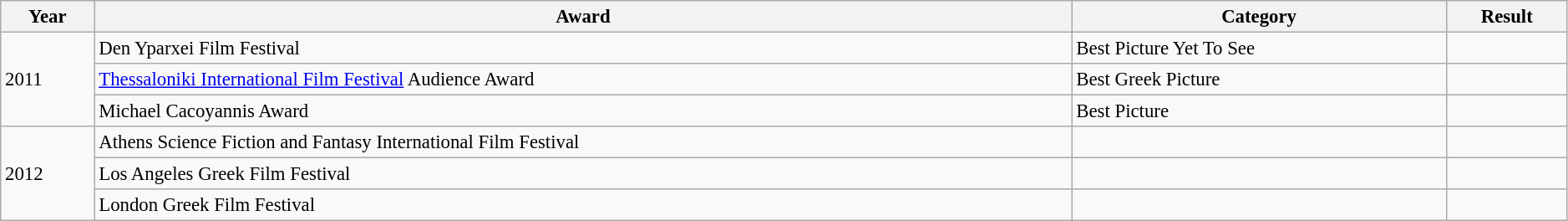<table class="wikitable sortable"  style="font-size:95%; width:99%;">
<tr style="text-align:center;">
<th>Year</th>
<th>Award</th>
<th>Category</th>
<th>Result</th>
</tr>
<tr>
<td rowspan="3">2011</td>
<td>Den Yparxei Film Festival</td>
<td>Best Picture Yet To See</td>
<td></td>
</tr>
<tr>
<td><a href='#'>Thessaloniki International Film Festival</a> Audience Award</td>
<td>Best Greek Picture</td>
<td></td>
</tr>
<tr>
<td>Michael Cacoyannis Award</td>
<td>Best Picture</td>
<td></td>
</tr>
<tr>
<td rowspan="3">2012</td>
<td>Athens Science Fiction and Fantasy International Film Festival</td>
<td></td>
<td></td>
</tr>
<tr>
<td>Los Angeles Greek Film Festival</td>
<td></td>
<td></td>
</tr>
<tr>
<td>London Greek Film Festival</td>
<td></td>
<td></td>
</tr>
</table>
